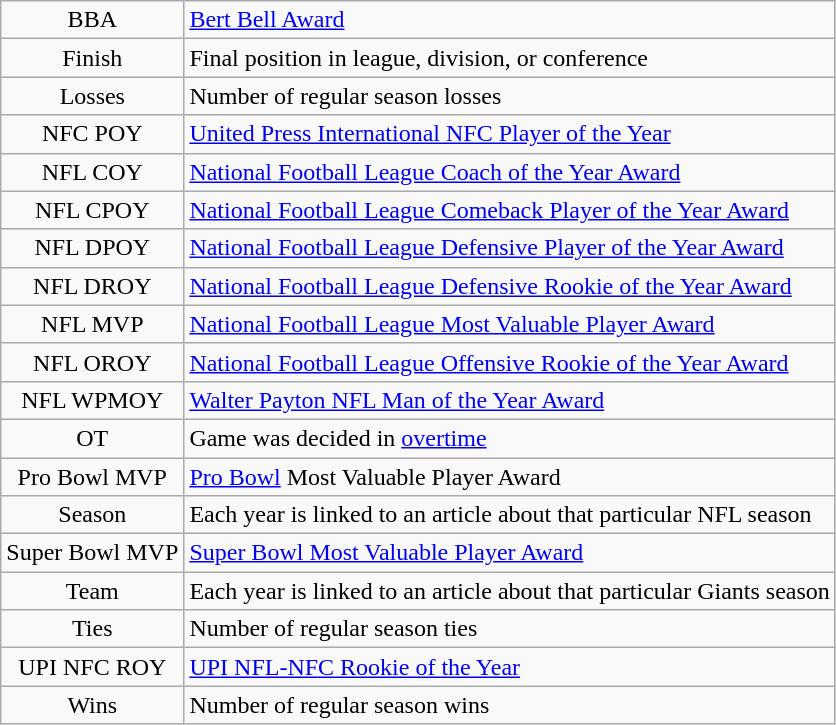<table class="wikitable">
<tr>
<td style="text-align:center;">BBA</td>
<td><a href='#'>Bert Bell Award</a></td>
</tr>
<tr>
<td style="text-align:center;">Finish</td>
<td>Final position in league, division, or conference</td>
</tr>
<tr>
<td style="text-align:center;">Losses</td>
<td>Number of regular season losses</td>
</tr>
<tr>
<td style="text-align:center;">NFC POY</td>
<td><a href='#'>United Press International NFC Player of the Year</a></td>
</tr>
<tr>
<td style="text-align:center;">NFL COY</td>
<td><a href='#'>National Football League Coach of the Year Award</a></td>
</tr>
<tr>
<td style="text-align:center;">NFL CPOY</td>
<td><a href='#'>National Football League Comeback Player of the Year Award</a></td>
</tr>
<tr>
<td style="text-align:center;">NFL DPOY</td>
<td><a href='#'>National Football League Defensive Player of the Year Award</a></td>
</tr>
<tr>
<td style="text-align:center;">NFL DROY</td>
<td><a href='#'>National Football League Defensive Rookie of the Year Award</a></td>
</tr>
<tr>
<td style="text-align:center;">NFL MVP</td>
<td><a href='#'>National Football League Most Valuable Player Award</a></td>
</tr>
<tr>
<td style="text-align:center;">NFL OROY</td>
<td><a href='#'>National Football League Offensive Rookie of the Year Award</a></td>
</tr>
<tr>
<td style="text-align:center;">NFL WPMOY</td>
<td><a href='#'>Walter Payton NFL Man of the Year Award</a></td>
</tr>
<tr>
<td style="text-align:center;">OT</td>
<td>Game was decided in <a href='#'>overtime</a></td>
</tr>
<tr>
<td style="text-align:center;">Pro Bowl MVP</td>
<td><a href='#'>Pro Bowl</a> Most Valuable Player Award</td>
</tr>
<tr>
<td style="text-align:center;">Season</td>
<td>Each year is linked to an article about that particular NFL season</td>
</tr>
<tr>
<td style="text-align:center;">Super Bowl MVP</td>
<td><a href='#'>Super Bowl Most Valuable Player Award</a></td>
</tr>
<tr>
<td style="text-align:center;">Team</td>
<td>Each year is linked to an article about that particular Giants season</td>
</tr>
<tr>
<td style="text-align:center;">Ties</td>
<td>Number of regular season ties</td>
</tr>
<tr>
<td style="text-align:center;">UPI NFC ROY</td>
<td><a href='#'>UPI NFL-NFC Rookie of the Year</a></td>
</tr>
<tr>
<td style="text-align:center;">Wins</td>
<td>Number of regular season wins</td>
</tr>
</table>
